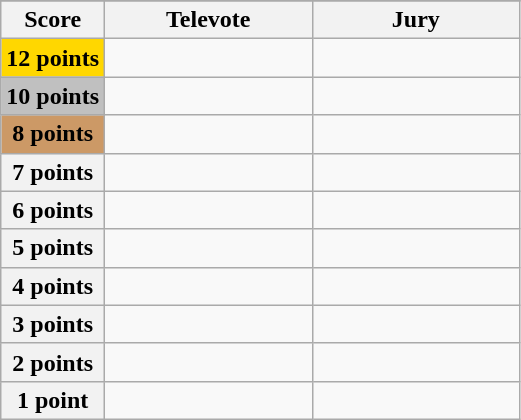<table class="wikitable">
<tr>
</tr>
<tr>
<th scope="col" width="20%">Score</th>
<th scope="col" width="40%">Televote</th>
<th scope="col" width="40%">Jury</th>
</tr>
<tr>
<th scope="row" style="background:gold">12 points</th>
<td></td>
<td></td>
</tr>
<tr>
<th scope="row" style="background:silver">10 points</th>
<td></td>
<td></td>
</tr>
<tr>
<th scope="row" style="background:#CC9966">8 points</th>
<td></td>
<td></td>
</tr>
<tr>
<th scope="row">7 points</th>
<td></td>
<td></td>
</tr>
<tr>
<th scope="row">6 points</th>
<td></td>
<td></td>
</tr>
<tr>
<th scope="row">5 points</th>
<td></td>
<td></td>
</tr>
<tr>
<th scope="row">4 points</th>
<td></td>
<td></td>
</tr>
<tr>
<th scope="row">3 points</th>
<td></td>
<td></td>
</tr>
<tr>
<th scope="row">2 points</th>
<td></td>
<td></td>
</tr>
<tr>
<th scope="row">1 point</th>
<td></td>
<td></td>
</tr>
</table>
